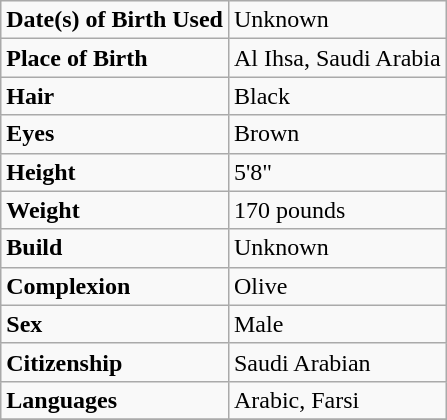<table class="wikitable sortable">
<tr>
<td><strong>Date(s) of Birth Used</strong></td>
<td>Unknown</td>
</tr>
<tr>
<td><strong>Place of Birth</strong></td>
<td>Al Ihsa, Saudi Arabia</td>
</tr>
<tr>
<td><strong>Hair</strong></td>
<td>Black</td>
</tr>
<tr>
<td><strong>Eyes</strong></td>
<td>Brown</td>
</tr>
<tr>
<td><strong>Height</strong></td>
<td>5'8"</td>
</tr>
<tr>
<td><strong>Weight</strong></td>
<td>170 pounds</td>
</tr>
<tr>
<td><strong>Build</strong></td>
<td>Unknown</td>
</tr>
<tr>
<td><strong>Complexion</strong></td>
<td>Olive</td>
</tr>
<tr>
<td><strong>Sex</strong></td>
<td>Male</td>
</tr>
<tr>
<td><strong>Citizenship</strong></td>
<td>Saudi Arabian</td>
</tr>
<tr>
<td><strong>Languages</strong></td>
<td>Arabic, Farsi</td>
</tr>
<tr>
</tr>
</table>
